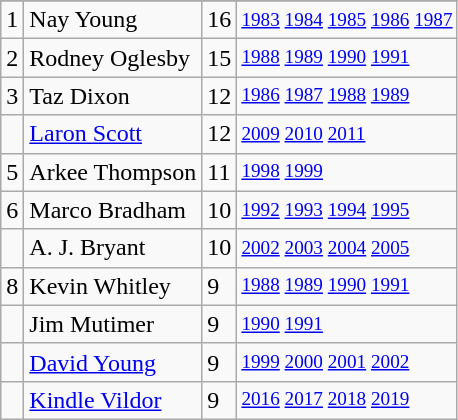<table class="wikitable">
<tr>
</tr>
<tr>
<td>1</td>
<td>Nay Young</td>
<td>16</td>
<td style="font-size:80%;"><a href='#'>1983</a> <a href='#'>1984</a> <a href='#'>1985</a> <a href='#'>1986</a> <a href='#'>1987</a></td>
</tr>
<tr>
<td>2</td>
<td>Rodney Oglesby</td>
<td>15</td>
<td style="font-size:80%;"><a href='#'>1988</a> <a href='#'>1989</a> <a href='#'>1990</a> <a href='#'>1991</a></td>
</tr>
<tr>
<td>3</td>
<td>Taz Dixon</td>
<td>12</td>
<td style="font-size:80%;"><a href='#'>1986</a> <a href='#'>1987</a> <a href='#'>1988</a> <a href='#'>1989</a></td>
</tr>
<tr>
<td></td>
<td><a href='#'>Laron Scott</a></td>
<td>12</td>
<td style="font-size:80%;"><a href='#'>2009</a> <a href='#'>2010</a> <a href='#'>2011</a></td>
</tr>
<tr>
<td>5</td>
<td>Arkee Thompson</td>
<td>11</td>
<td style="font-size:80%;"><a href='#'>1998</a> <a href='#'>1999</a></td>
</tr>
<tr>
<td>6</td>
<td>Marco Bradham</td>
<td>10</td>
<td style="font-size:80%;"><a href='#'>1992</a> <a href='#'>1993</a> <a href='#'>1994</a> <a href='#'>1995</a></td>
</tr>
<tr>
<td></td>
<td>A. J. Bryant</td>
<td>10</td>
<td style="font-size:80%;"><a href='#'>2002</a> <a href='#'>2003</a> <a href='#'>2004</a> <a href='#'>2005</a></td>
</tr>
<tr>
<td>8</td>
<td>Kevin Whitley</td>
<td>9</td>
<td style="font-size:80%;"><a href='#'>1988</a> <a href='#'>1989</a> <a href='#'>1990</a> <a href='#'>1991</a></td>
</tr>
<tr>
<td></td>
<td>Jim Mutimer</td>
<td>9</td>
<td style="font-size:80%;"><a href='#'>1990</a> <a href='#'>1991</a></td>
</tr>
<tr>
<td></td>
<td><a href='#'>David Young</a></td>
<td>9</td>
<td style="font-size:80%;"><a href='#'>1999</a> <a href='#'>2000</a> <a href='#'>2001</a> <a href='#'>2002</a></td>
</tr>
<tr>
<td></td>
<td><a href='#'>Kindle Vildor</a></td>
<td>9</td>
<td style="font-size:80%;"><a href='#'>2016</a> <a href='#'>2017</a> <a href='#'>2018</a> <a href='#'>2019</a></td>
</tr>
</table>
